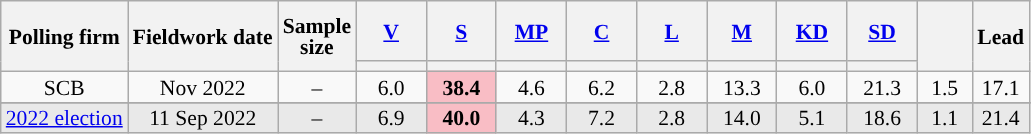<table class="wikitable sortable" style="text-align:center;font-size:90%;line-height:14px;">
<tr style="height:40px;">
<th rowspan="2">Polling firm</th>
<th rowspan="2">Fieldwork date</th>
<th rowspan="2">Sample<br>size</th>
<th class="sortable" style="width:40px;"><a href='#'>V</a></th>
<th class="sortable" style="width:40px;"><a href='#'>S</a></th>
<th class="sortable" style="width:40px;"><a href='#'>MP</a></th>
<th class="sortable" style="width:40px;"><a href='#'>C</a></th>
<th class="sortable" style="width:40px;"><a href='#'>L</a></th>
<th class="sortable" style="width:40px;"><a href='#'>M</a></th>
<th class="sortable" style="width:40px;"><a href='#'>KD</a></th>
<th class="sortable" style="width:40px;"><a href='#'>SD</a></th>
<th class="sortable" style="width:30px;" rowspan="2"></th>
<th style="width:30px;" rowspan="2">Lead</th>
</tr>
<tr>
<th style="background:"></th>
<th style="background:"></th>
<th style="background:"></th>
<th style="background:"></th>
<th style="background:"></th>
<th style="background:"></th>
<th style="background:"></th>
<th style="background:"></th>
</tr>
<tr>
<td>SCB</td>
<td>Nov 2022</td>
<td>–</td>
<td>6.0</td>
<td style="background:#F9BDC5;"><strong>38.4</strong></td>
<td>4.6</td>
<td>6.2</td>
<td>2.8</td>
<td>13.3</td>
<td>6.0</td>
<td>21.3</td>
<td>1.5</td>
<td style="background:">17.1</td>
</tr>
<tr>
</tr>
<tr style="background:#E9E9E9;">
<td><a href='#'>2022 election</a></td>
<td data-sort-value="2018-09-09">11 Sep 2022</td>
<td>–</td>
<td>6.9</td>
<td style="background:#F9BDC5;"><strong>40.0</strong></td>
<td>4.3</td>
<td>7.2</td>
<td>2.8</td>
<td>14.0</td>
<td>5.1</td>
<td>18.6</td>
<td>1.1</td>
<td style="background:">21.4</td>
</tr>
</table>
